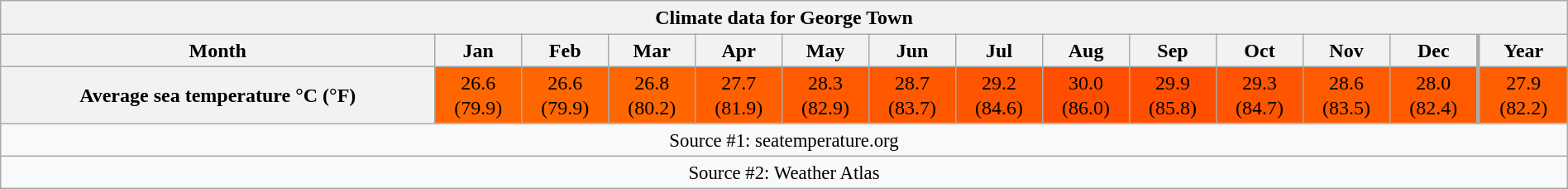<table style="width:100%;text-align:center;line-height:1.2em;margin-left:auto;margin-right:auto" class="wikitable mw-collapsible">
<tr>
<th Colspan=14>Climate data for George Town</th>
</tr>
<tr>
<th>Month</th>
<th>Jan</th>
<th>Feb</th>
<th>Mar</th>
<th>Apr</th>
<th>May</th>
<th>Jun</th>
<th>Jul</th>
<th>Aug</th>
<th>Sep</th>
<th>Oct</th>
<th>Nov</th>
<th>Dec</th>
<th style="border-left-width:medium">Year</th>
</tr>
<tr>
<th>Average sea temperature °C (°F)</th>
<td style="background:#ff6600;color:#000000;">26.6<br>(79.9)</td>
<td style="background:#ff6600;color:#000000;">26.6<br>(79.9)</td>
<td style="background:#ff6600;color:#000000;">26.8<br>(80.2)</td>
<td style="background:#ff5f00;color:#000000;">27.7<br>(81.9)</td>
<td style="background:#ff5a00;color:#000000;">28.3<br>(82.9)</td>
<td style="background:#ff5800;color:#000000;">28.7<br>(83.7)</td>
<td style="background:#ff5400;color:#000000;">29.2<br>(84.6)</td>
<td style="background:#ff4e00;color:#000000;">30.0<br>(86.0)</td>
<td style="background:#ff4e00;color:#000000;">29.9<br>(85.8)</td>
<td style="background:#ff5400;color:#000000;">29.3<br>(84.7)</td>
<td style="background:#ff5a00;color:#000000;">28.6<br>(83.5)</td>
<td style="background:#ff5a00;color:#000000;">28.0<br>(82.4)</td>
<td style="background:#ff5f00;color:#000000;border-left-width:medium">27.9<br>(82.2)</td>
</tr>
<tr>
<th Colspan=14 style="background:#f8f9fa;font-weight:normal;font-size:95%;">Source #1: seatemperature.org</th>
</tr>
<tr>
<th Colspan=14 style="background:#f8f9fa;font-weight:normal;font-size:95%;">Source #2: Weather Atlas</th>
</tr>
</table>
